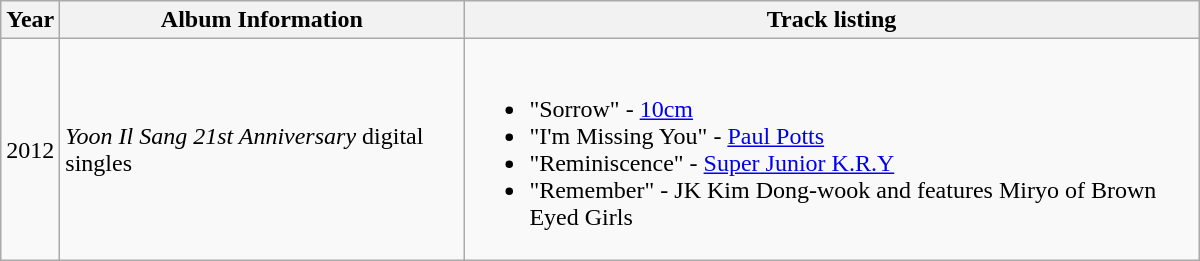<table class="wikitable" style="width: 800px;">
<tr>
<th>Year</th>
<th>Album Information</th>
<th>Track listing</th>
</tr>
<tr>
<td>2012</td>
<td><em>Yoon Il Sang 21st Anniversary</em> digital singles</td>
<td><br><ul><li>"Sorrow" - <a href='#'>10cm</a></li><li>"I'm Missing You" - <a href='#'>Paul Potts</a></li><li>"Reminiscence" - <a href='#'>Super Junior K.R.Y</a></li><li>"Remember" - JK Kim Dong-wook and features Miryo of Brown Eyed Girls</li></ul></td>
</tr>
</table>
